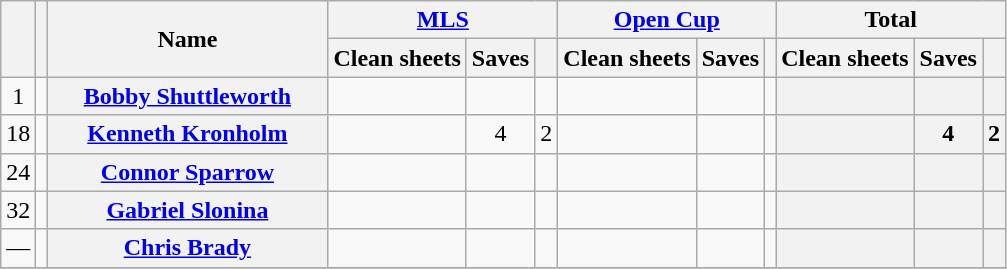<table class="wikitable sortable" style="text-align:center">
<tr>
<th rowspan="2"></th>
<th rowspan="2"></th>
<th rowspan="2" style="width:180px;">Name</th>
<th colspan="3" style="width:87px;"><a href='#'>MLS</a></th>
<th colspan="3" style="width:87px;"><a href='#'>Open Cup</a></th>
<th colspan="3" style="width:87px;">Total</th>
</tr>
<tr>
<th>Clean sheets</th>
<th>Saves</th>
<th></th>
<th>Clean sheets</th>
<th>Saves</th>
<th></th>
<th>Clean sheets</th>
<th>Saves</th>
<th></th>
</tr>
<tr>
<td>1</td>
<td></td>
<th><a href='#'>Bobby Shuttleworth</a><br></th>
<td></td>
<td></td>
<td><br></td>
<td></td>
<td></td>
<td><br></td>
<th></th>
<th></th>
<th></th>
</tr>
<tr>
<td>18</td>
<td></td>
<th><a href='#'>Kenneth Kronholm</a><br></th>
<td></td>
<td>4</td>
<td>2<br></td>
<td></td>
<td></td>
<td><br></td>
<th></th>
<th>4</th>
<th>2</th>
</tr>
<tr>
<td>24</td>
<td></td>
<th><a href='#'>Connor Sparrow</a><br></th>
<td></td>
<td></td>
<td><br></td>
<td></td>
<td></td>
<td><br></td>
<th></th>
<th></th>
<th></th>
</tr>
<tr>
<td>32</td>
<td></td>
<th><a href='#'>Gabriel Slonina</a><br></th>
<td></td>
<td></td>
<td><br></td>
<td></td>
<td></td>
<td><br></td>
<th></th>
<th></th>
<th></th>
</tr>
<tr>
<td>—</td>
<td></td>
<th><a href='#'>Chris Brady</a><br></th>
<td></td>
<td></td>
<td><br></td>
<td></td>
<td></td>
<td><br></td>
<th></th>
<th></th>
<th></th>
</tr>
<tr>
</tr>
</table>
